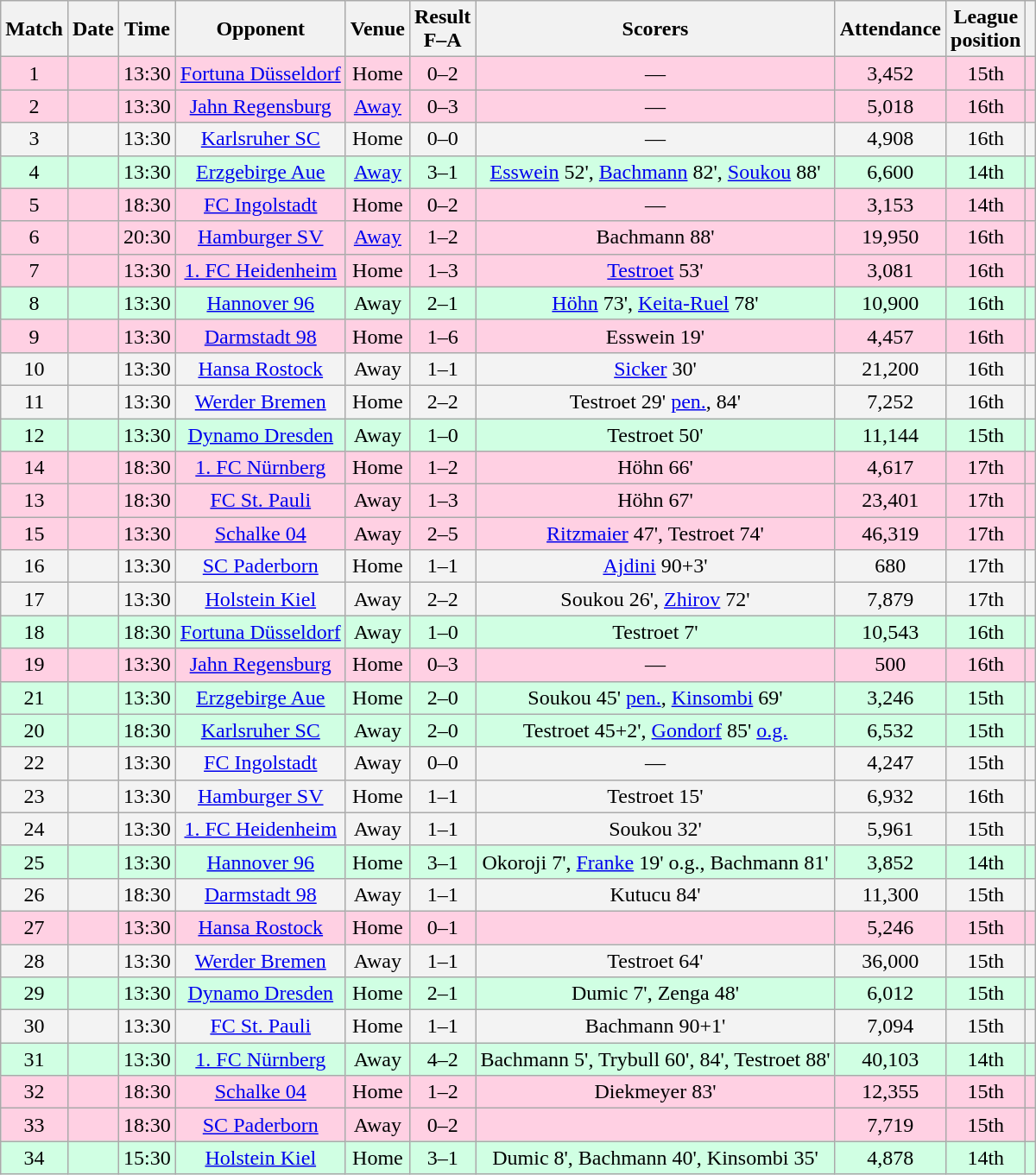<table class="wikitable sortable" style="text-align:center">
<tr>
<th>Match</th>
<th>Date</th>
<th>Time</th>
<th>Opponent</th>
<th>Venue</th>
<th>Result<br>F–A</th>
<th class="unsortable">Scorers</th>
<th>Attendance</th>
<th>League<br>position</th>
<th class="unsortable"></th>
</tr>
<tr bgcolor="#ffd0e3">
<td>1</td>
<td></td>
<td>13:30</td>
<td><a href='#'>Fortuna Düsseldorf</a></td>
<td>Home</td>
<td>0–2</td>
<td>—</td>
<td>3,452</td>
<td>15th</td>
<td></td>
</tr>
<tr bgcolor="#ffd0e3">
<td>2</td>
<td></td>
<td>13:30</td>
<td><a href='#'>Jahn Regensburg</a></td>
<td><a href='#'>Away</a></td>
<td>0–3</td>
<td>—</td>
<td>5,018</td>
<td>16th</td>
<td></td>
</tr>
<tr bgcolor="#f3f3f3">
<td>3</td>
<td></td>
<td>13:30</td>
<td><a href='#'>Karlsruher SC</a></td>
<td>Home</td>
<td>0–0</td>
<td>—</td>
<td>4,908</td>
<td>16th</td>
<td></td>
</tr>
<tr bgcolor="#d0ffe3">
<td>4</td>
<td></td>
<td>13:30</td>
<td><a href='#'>Erzgebirge Aue</a></td>
<td><a href='#'>Away</a></td>
<td>3–1</td>
<td><a href='#'>Esswein</a> 52', <a href='#'>Bachmann</a> 82', <a href='#'>Soukou</a> 88'</td>
<td>6,600</td>
<td>14th</td>
<td></td>
</tr>
<tr bgcolor="#ffd0e3">
<td>5</td>
<td></td>
<td>18:30</td>
<td><a href='#'>FC Ingolstadt</a></td>
<td>Home</td>
<td>0–2</td>
<td>—</td>
<td>3,153</td>
<td>14th</td>
<td></td>
</tr>
<tr bgcolor="#ffd0e3">
<td>6</td>
<td></td>
<td>20:30</td>
<td><a href='#'>Hamburger SV</a></td>
<td><a href='#'>Away</a></td>
<td>1–2</td>
<td>Bachmann 88'</td>
<td>19,950</td>
<td>16th</td>
<td></td>
</tr>
<tr bgcolor="#ffd0e3">
<td>7</td>
<td></td>
<td>13:30</td>
<td><a href='#'>1. FC Heidenheim</a></td>
<td>Home</td>
<td>1–3</td>
<td><a href='#'>Testroet</a> 53'</td>
<td>3,081</td>
<td>16th</td>
<td></td>
</tr>
<tr bgcolor="#d0ffe3">
<td>8</td>
<td></td>
<td>13:30</td>
<td><a href='#'>Hannover 96</a></td>
<td>Away</td>
<td>2–1</td>
<td><a href='#'>Höhn</a> 73', <a href='#'>Keita-Ruel</a> 78'</td>
<td>10,900</td>
<td>16th</td>
<td></td>
</tr>
<tr bgcolor="#ffd0e3">
<td>9</td>
<td></td>
<td>13:30</td>
<td><a href='#'>Darmstadt 98</a></td>
<td>Home</td>
<td>1–6</td>
<td>Esswein 19'</td>
<td>4,457</td>
<td>16th</td>
<td></td>
</tr>
<tr bgcolor="#f3f3f3">
<td>10</td>
<td></td>
<td>13:30</td>
<td><a href='#'>Hansa Rostock</a></td>
<td>Away</td>
<td>1–1</td>
<td><a href='#'>Sicker</a> 30'</td>
<td>21,200</td>
<td>16th</td>
<td></td>
</tr>
<tr bgcolor="#f3f3f3">
<td>11</td>
<td></td>
<td>13:30</td>
<td><a href='#'>Werder Bremen</a></td>
<td>Home</td>
<td>2–2</td>
<td>Testroet 29' <a href='#'>pen.</a>, 84'</td>
<td>7,252</td>
<td>16th</td>
<td></td>
</tr>
<tr bgcolor="#d0ffe3">
<td>12</td>
<td></td>
<td>13:30</td>
<td><a href='#'>Dynamo Dresden</a></td>
<td>Away</td>
<td>1–0</td>
<td>Testroet 50'</td>
<td>11,144</td>
<td>15th</td>
<td></td>
</tr>
<tr bgcolor="#ffd0e3">
<td>14</td>
<td></td>
<td>18:30</td>
<td><a href='#'>1. FC Nürnberg</a></td>
<td>Home</td>
<td>1–2</td>
<td>Höhn 66'</td>
<td>4,617</td>
<td>17th</td>
<td></td>
</tr>
<tr bgcolor="#ffd0e3">
<td>13</td>
<td></td>
<td>18:30</td>
<td><a href='#'>FC St. Pauli</a></td>
<td>Away</td>
<td>1–3</td>
<td>Höhn 67'</td>
<td>23,401</td>
<td>17th</td>
<td></td>
</tr>
<tr bgcolor="#ffd0e3">
<td>15</td>
<td></td>
<td>13:30</td>
<td><a href='#'>Schalke 04</a></td>
<td>Away</td>
<td>2–5</td>
<td><a href='#'>Ritzmaier</a> 47', Testroet 74'</td>
<td>46,319</td>
<td>17th</td>
<td></td>
</tr>
<tr bgcolor="#f3f3f3">
<td>16</td>
<td></td>
<td>13:30</td>
<td><a href='#'>SC Paderborn</a></td>
<td>Home</td>
<td>1–1</td>
<td><a href='#'>Ajdini</a> 90+3'</td>
<td>680</td>
<td>17th</td>
<td></td>
</tr>
<tr bgcolor="#f3f3f3">
<td>17</td>
<td></td>
<td>13:30</td>
<td><a href='#'>Holstein Kiel</a></td>
<td>Away</td>
<td>2–2</td>
<td>Soukou 26', <a href='#'>Zhirov</a> 72'</td>
<td>7,879</td>
<td>17th</td>
<td></td>
</tr>
<tr bgcolor="#d0ffe3">
<td>18</td>
<td></td>
<td>18:30</td>
<td><a href='#'>Fortuna Düsseldorf</a></td>
<td>Away</td>
<td>1–0</td>
<td>Testroet 7'</td>
<td>10,543</td>
<td>16th</td>
<td></td>
</tr>
<tr bgcolor="#ffd0e3">
<td>19</td>
<td></td>
<td>13:30</td>
<td><a href='#'>Jahn Regensburg</a></td>
<td>Home</td>
<td>0–3</td>
<td>—</td>
<td>500</td>
<td>16th</td>
<td></td>
</tr>
<tr bgcolor="#d0ffe3">
<td>21</td>
<td></td>
<td>13:30</td>
<td><a href='#'>Erzgebirge Aue</a></td>
<td>Home</td>
<td>2–0</td>
<td>Soukou 45' <a href='#'>pen.</a>, <a href='#'>Kinsombi</a> 69'</td>
<td>3,246</td>
<td>15th</td>
<td></td>
</tr>
<tr bgcolor="#d0ffe3">
<td>20</td>
<td></td>
<td>18:30</td>
<td><a href='#'>Karlsruher SC</a></td>
<td>Away</td>
<td>2–0</td>
<td>Testroet 45+2', <a href='#'>Gondorf</a> 85' <a href='#'>o.g.</a></td>
<td>6,532</td>
<td>15th</td>
<td></td>
</tr>
<tr bgcolor="#f3f3f3">
<td>22</td>
<td></td>
<td>13:30</td>
<td><a href='#'>FC Ingolstadt</a></td>
<td>Away</td>
<td>0–0</td>
<td>—</td>
<td>4,247</td>
<td>15th</td>
<td></td>
</tr>
<tr bgcolor="#f3f3f3">
<td>23</td>
<td></td>
<td>13:30</td>
<td><a href='#'>Hamburger SV</a></td>
<td>Home</td>
<td>1–1</td>
<td>Testroet 15'</td>
<td>6,932</td>
<td>16th</td>
<td></td>
</tr>
<tr bgcolor="#f3f3f3">
<td>24</td>
<td></td>
<td>13:30</td>
<td><a href='#'>1. FC Heidenheim</a></td>
<td>Away</td>
<td>1–1</td>
<td>Soukou 32'</td>
<td>5,961</td>
<td>15th</td>
<td></td>
</tr>
<tr bgcolor="#d0ffe3">
<td>25</td>
<td></td>
<td>13:30</td>
<td><a href='#'>Hannover 96</a></td>
<td>Home</td>
<td>3–1</td>
<td>Okoroji 7', <a href='#'>Franke</a> 19' o.g., Bachmann 81'</td>
<td>3,852</td>
<td>14th</td>
<td></td>
</tr>
<tr bgcolor="#f3f3f3">
<td>26</td>
<td></td>
<td>18:30</td>
<td><a href='#'>Darmstadt 98</a></td>
<td>Away</td>
<td>1–1</td>
<td>Kutucu 84'</td>
<td>11,300</td>
<td>15th</td>
<td></td>
</tr>
<tr bgcolor="#ffd0e3">
<td>27</td>
<td></td>
<td>13:30</td>
<td><a href='#'>Hansa Rostock</a></td>
<td>Home</td>
<td>0–1</td>
<td></td>
<td>5,246</td>
<td>15th</td>
<td></td>
</tr>
<tr bgcolor="#f3f3f3">
<td>28</td>
<td></td>
<td>13:30</td>
<td><a href='#'>Werder Bremen</a></td>
<td>Away</td>
<td>1–1</td>
<td>Testroet 64'</td>
<td>36,000</td>
<td>15th</td>
<td></td>
</tr>
<tr bgcolor="#d0ffe3">
<td>29</td>
<td></td>
<td>13:30</td>
<td><a href='#'>Dynamo Dresden</a></td>
<td>Home</td>
<td>2–1</td>
<td>Dumic 7', Zenga 48'</td>
<td>6,012</td>
<td>15th</td>
<td></td>
</tr>
<tr bgcolor="#f3f3f3">
<td>30</td>
<td></td>
<td>13:30</td>
<td><a href='#'>FC St. Pauli</a></td>
<td>Home</td>
<td>1–1</td>
<td>Bachmann 90+1'</td>
<td>7,094</td>
<td>15th</td>
<td></td>
</tr>
<tr bgcolor="#d0ffe3">
<td>31</td>
<td></td>
<td>13:30</td>
<td><a href='#'>1. FC Nürnberg</a></td>
<td>Away</td>
<td>4–2</td>
<td>Bachmann 5', Trybull 60', 84', Testroet 88'</td>
<td>40,103</td>
<td>14th</td>
<td></td>
</tr>
<tr bgcolor="#ffd0e3">
<td>32</td>
<td></td>
<td>18:30</td>
<td><a href='#'>Schalke 04</a></td>
<td>Home</td>
<td>1–2</td>
<td>Diekmeyer 83'</td>
<td>12,355</td>
<td>15th</td>
<td></td>
</tr>
<tr bgcolor="#ffd0e3">
<td>33</td>
<td></td>
<td>18:30</td>
<td><a href='#'>SC Paderborn</a></td>
<td>Away</td>
<td>0–2</td>
<td></td>
<td>7,719</td>
<td>15th</td>
<td></td>
</tr>
<tr bgcolor="#d0ffe3">
<td>34</td>
<td></td>
<td>15:30</td>
<td><a href='#'>Holstein Kiel</a></td>
<td>Home</td>
<td>3–1</td>
<td>Dumic 8', Bachmann 40', Kinsombi 35'</td>
<td>4,878</td>
<td>14th</td>
<td></td>
</tr>
</table>
